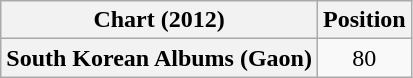<table class="wikitable plainrowheaders" style="text-align:center;">
<tr>
<th>Chart (2012)</th>
<th>Position</th>
</tr>
<tr>
<th scope="row">South Korean Albums (Gaon)</th>
<td>80</td>
</tr>
</table>
